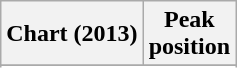<table class="wikitable sortable plainrowheaders" style="text-align:center">
<tr>
<th scope="col">Chart (2013)</th>
<th scope="col">Peak<br> position</th>
</tr>
<tr>
</tr>
<tr>
</tr>
</table>
